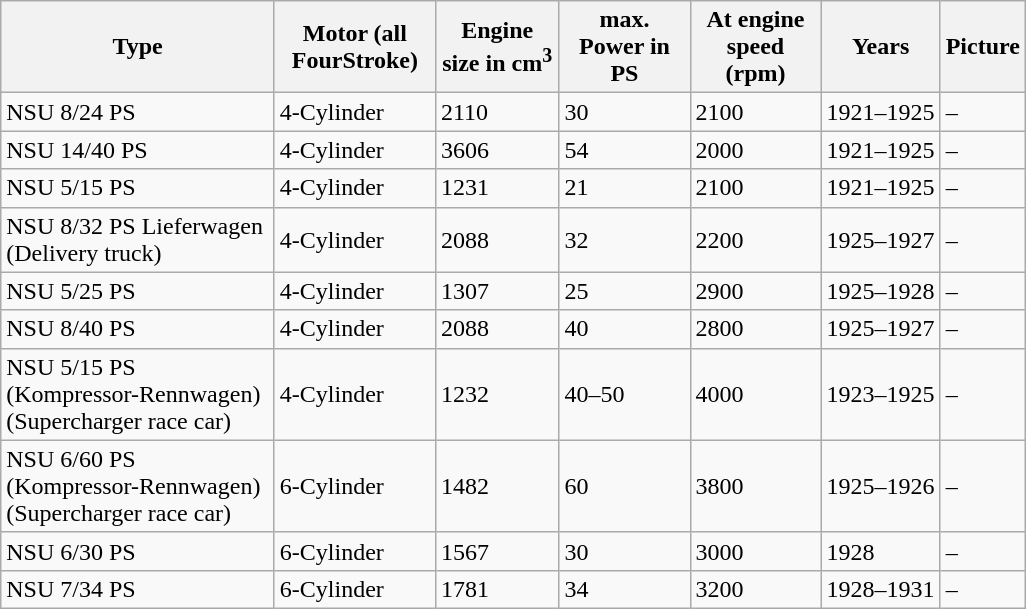<table class="wikitable">
<tr class="background color 5">
<th scope="col" style="width: 175px;">Type</th>
<th scope="col" style="width: 100px;">Motor (all FourStroke)</th>
<th scope="col" style="width: 75px;">Engine size in cm<sup>3</sup></th>
<th scope="col" style="width: 80px;">max. Power in PS</th>
<th scope="col" style="width: 80px;">At engine speed (rpm)</th>
<th>Years</th>
<th>Picture</th>
</tr>
<tr>
<td>NSU 8/24 PS</td>
<td>4-Cylinder</td>
<td>2110</td>
<td>30</td>
<td>2100</td>
<td>1921–1925</td>
<td>–</td>
</tr>
<tr>
<td>NSU 14/40 PS</td>
<td>4-Cylinder</td>
<td>3606</td>
<td>54</td>
<td>2000</td>
<td>1921–1925</td>
<td>–</td>
</tr>
<tr>
<td>NSU 5/15 PS</td>
<td>4-Cylinder</td>
<td>1231</td>
<td>21</td>
<td>2100</td>
<td>1921–1925</td>
<td>–</td>
</tr>
<tr>
<td>NSU 8/32 PS Lieferwagen (Delivery truck)</td>
<td>4-Cylinder</td>
<td>2088</td>
<td>32</td>
<td>2200</td>
<td>1925–1927</td>
<td>–</td>
</tr>
<tr>
<td>NSU 5/25 PS</td>
<td>4-Cylinder</td>
<td>1307</td>
<td>25</td>
<td>2900</td>
<td>1925–1928</td>
<td>–</td>
</tr>
<tr>
<td>NSU 8/40 PS</td>
<td>4-Cylinder</td>
<td>2088</td>
<td>40</td>
<td>2800</td>
<td>1925–1927</td>
<td>–</td>
</tr>
<tr>
<td NSU 5/15 PS Kompressor>NSU 5/15 PS (Kompressor-Rennwagen) (Supercharger race car)</td>
<td>4-Cylinder</td>
<td>1232</td>
<td>40–50</td>
<td>4000</td>
<td>1923–1925</td>
<td>–</td>
</tr>
<tr>
<td NSU 6/60 PS Kompressor>NSU 6/60 PS (Kompressor-Rennwagen) (Supercharger race car)</td>
<td>6-Cylinder</td>
<td>1482</td>
<td>60</td>
<td>3800</td>
<td>1925–1926</td>
<td>–</td>
</tr>
<tr>
<td>NSU 6/30 PS</td>
<td>6-Cylinder</td>
<td>1567</td>
<td>30</td>
<td>3000</td>
<td>1928</td>
<td>–</td>
</tr>
<tr>
<td>NSU 7/34 PS</td>
<td>6-Cylinder</td>
<td>1781</td>
<td>34</td>
<td>3200</td>
<td>1928–1931</td>
<td>–</td>
</tr>
</table>
